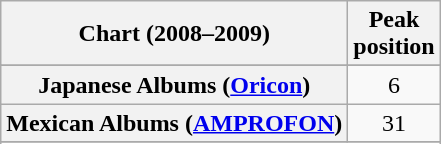<table class="wikitable sortable plainrowheaders" style="text-align:center">
<tr>
<th scope="col">Chart (2008–2009)</th>
<th scope="col">Peak<br> position</th>
</tr>
<tr>
</tr>
<tr>
</tr>
<tr>
</tr>
<tr>
</tr>
<tr>
</tr>
<tr>
</tr>
<tr>
</tr>
<tr>
</tr>
<tr>
</tr>
<tr>
<th scope="row">Japanese Albums (<a href='#'>Oricon</a>)</th>
<td>6</td>
</tr>
<tr>
<th scope="row">Mexican Albums (<a href='#'>AMPROFON</a>)</th>
<td>31</td>
</tr>
<tr>
</tr>
<tr>
</tr>
<tr>
</tr>
<tr>
</tr>
<tr>
</tr>
<tr>
</tr>
<tr>
</tr>
<tr>
</tr>
</table>
